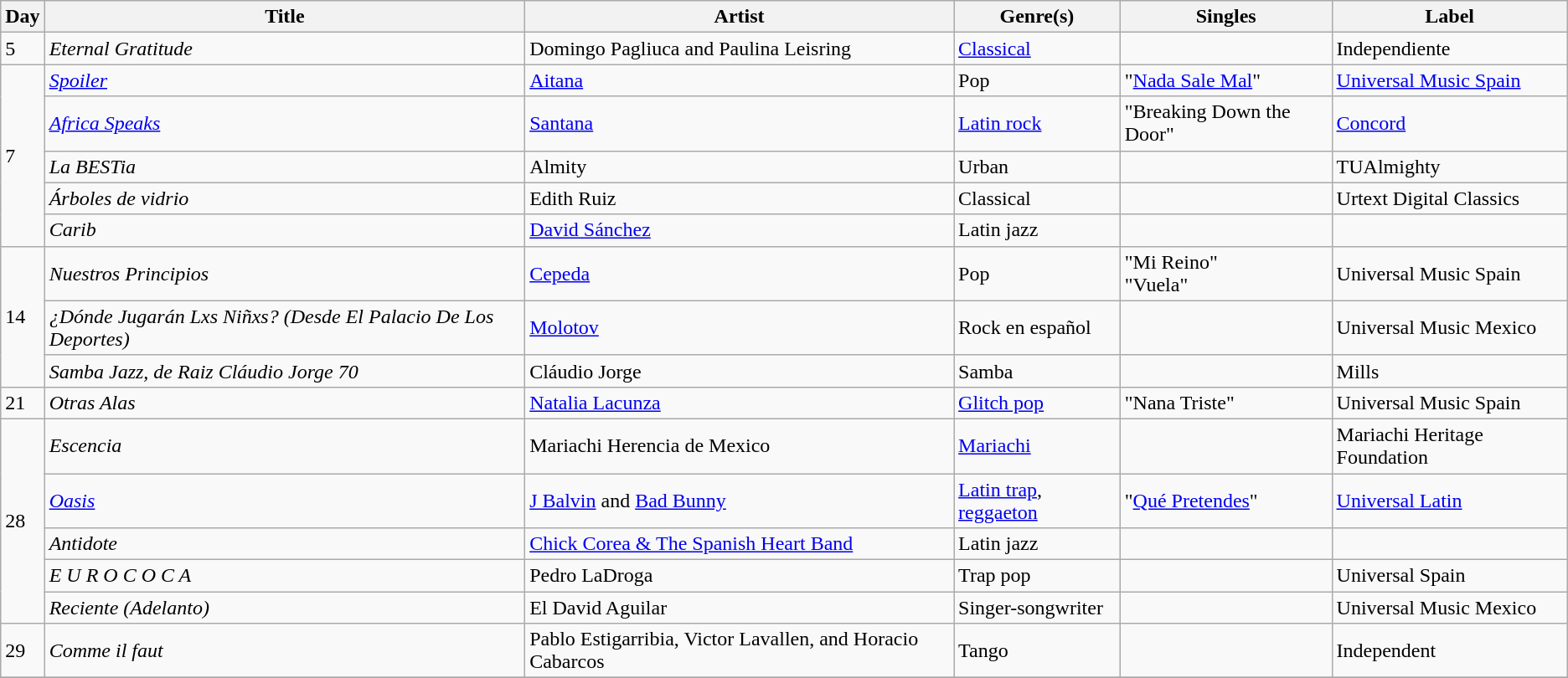<table class="wikitable sortable" style="text-align: left;">
<tr>
<th>Day</th>
<th>Title</th>
<th>Artist</th>
<th>Genre(s)</th>
<th>Singles</th>
<th>Label</th>
</tr>
<tr>
<td>5</td>
<td><em>Eternal Gratitude</em></td>
<td>Domingo Pagliuca and Paulina Leisring</td>
<td><a href='#'>Classical</a></td>
<td></td>
<td>Independiente</td>
</tr>
<tr>
<td rowspan="5">7</td>
<td><em><a href='#'>Spoiler</a></em></td>
<td><a href='#'>Aitana</a></td>
<td>Pop</td>
<td>"<a href='#'>Nada Sale Mal</a>"</td>
<td><a href='#'>Universal Music Spain</a></td>
</tr>
<tr>
<td><em><a href='#'>Africa Speaks</a></em></td>
<td><a href='#'>Santana</a></td>
<td><a href='#'>Latin rock</a></td>
<td>"Breaking Down the Door"</td>
<td><a href='#'>Concord</a></td>
</tr>
<tr>
<td><em>La BESTia</em></td>
<td>Almity</td>
<td>Urban</td>
<td></td>
<td>TUAlmighty</td>
</tr>
<tr>
<td><em>Árboles de vidrio</em></td>
<td>Edith Ruiz</td>
<td>Classical</td>
<td></td>
<td>Urtext Digital Classics</td>
</tr>
<tr>
<td><em>Carib</em></td>
<td><a href='#'>David Sánchez</a></td>
<td>Latin jazz</td>
<td></td>
<td></td>
</tr>
<tr>
<td rowspan="3">14</td>
<td><em>Nuestros Principios</em></td>
<td><a href='#'>Cepeda</a></td>
<td>Pop</td>
<td>"Mi Reino"<br>"Vuela"</td>
<td>Universal Music Spain</td>
</tr>
<tr>
<td><em>¿Dónde Jugarán Lxs Niñxs? (Desde El Palacio De Los Deportes) </em></td>
<td><a href='#'>Molotov</a></td>
<td>Rock en español</td>
<td></td>
<td>Universal Music Mexico</td>
</tr>
<tr>
<td><em>Samba Jazz, de Raiz Cláudio Jorge 70</em></td>
<td>Cláudio Jorge</td>
<td>Samba</td>
<td></td>
<td>Mills</td>
</tr>
<tr>
<td>21</td>
<td><em>Otras Alas</em></td>
<td><a href='#'>Natalia Lacunza</a></td>
<td><a href='#'>Glitch pop</a></td>
<td>"Nana Triste"</td>
<td>Universal Music Spain</td>
</tr>
<tr>
<td rowspan="5">28</td>
<td><em>Escencia</em></td>
<td>Mariachi Herencia de Mexico</td>
<td><a href='#'>Mariachi</a></td>
<td></td>
<td>Mariachi Heritage Foundation</td>
</tr>
<tr>
<td><em><a href='#'>Oasis</a></em></td>
<td><a href='#'>J Balvin</a> and <a href='#'>Bad Bunny</a></td>
<td><a href='#'>Latin trap</a>, <a href='#'>reggaeton</a></td>
<td>"<a href='#'>Qué Pretendes</a>"</td>
<td><a href='#'>Universal Latin</a></td>
</tr>
<tr>
<td><em>Antidote</em></td>
<td><a href='#'>Chick Corea & The Spanish Heart Band</a></td>
<td>Latin jazz</td>
<td></td>
<td></td>
</tr>
<tr>
<td><em>E U R O C O C A</em></td>
<td>Pedro LaDroga</td>
<td>Trap pop</td>
<td></td>
<td>Universal Spain</td>
</tr>
<tr>
<td><em>Reciente (Adelanto)</em></td>
<td>El David Aguilar</td>
<td>Singer-songwriter</td>
<td></td>
<td>Universal Music Mexico</td>
</tr>
<tr>
<td>29</td>
<td><em>Comme il faut</em></td>
<td>Pablo Estigarribia, Victor Lavallen, and Horacio Cabarcos</td>
<td>Tango</td>
<td></td>
<td>Independent</td>
</tr>
<tr>
</tr>
</table>
